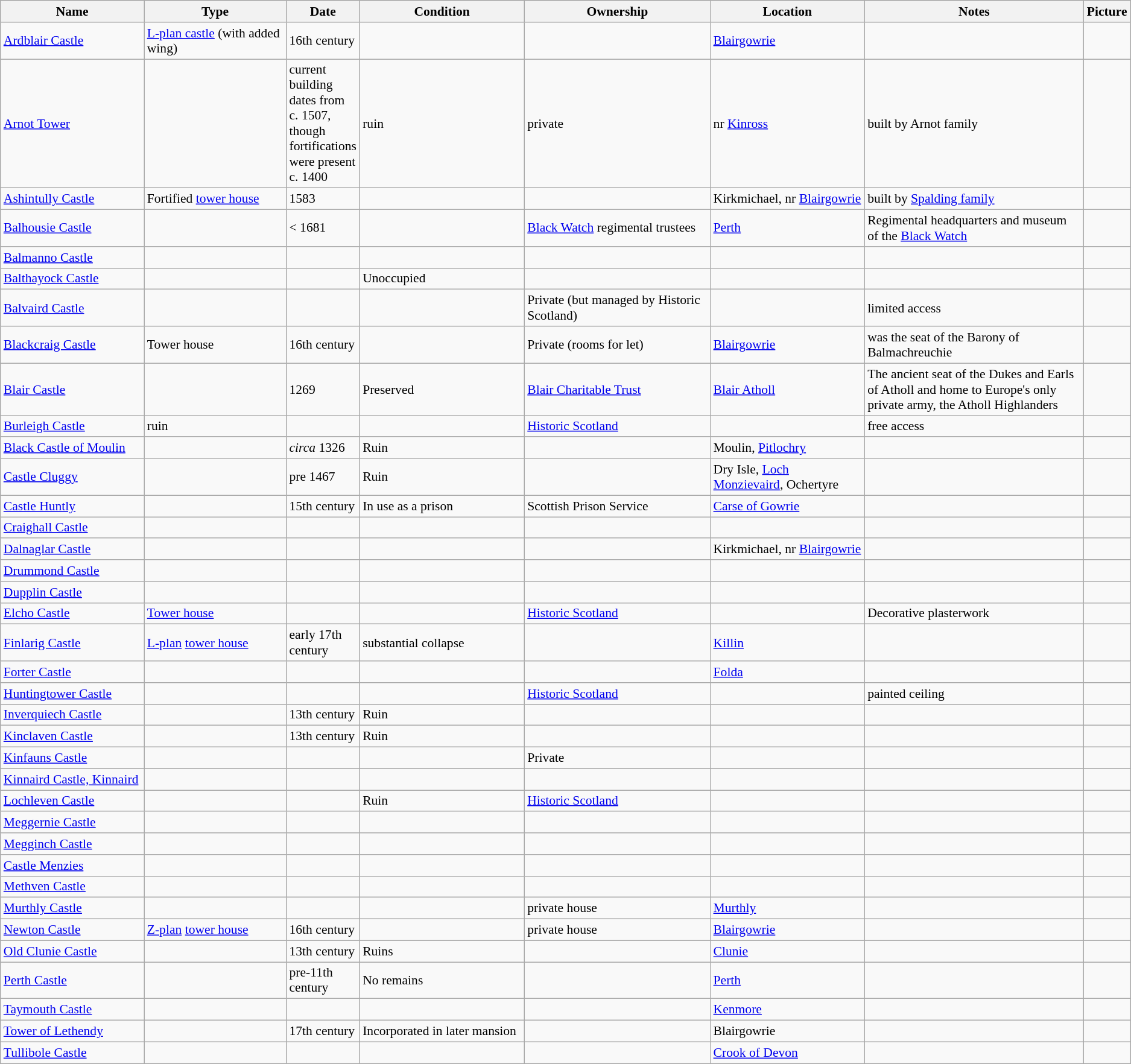<table class="wikitable sortable" style="font-size:90%">
<tr>
<th style="width:13%;">Name</th>
<th style="width:13%;">Type</th>
<th style="width:6%;">Date</th>
<th style="width:15%;">Condition</th>
<th style="width:17%;">Ownership</th>
<th style="width:14%;">Location</th>
<th style="width:20%;">Notes</th>
<th style="width:20%;">Picture</th>
</tr>
<tr>
<td><a href='#'>Ardblair Castle</a></td>
<td><a href='#'>L-plan castle</a> (with added wing)</td>
<td>16th century</td>
<td></td>
<td></td>
<td><a href='#'>Blairgowrie</a><br></td>
<td></td>
<td></td>
</tr>
<tr>
<td><a href='#'>Arnot Tower</a></td>
<td></td>
<td>current building dates from c. 1507, though fortifications were present c. 1400</td>
<td>ruin</td>
<td>private</td>
<td>nr <a href='#'>Kinross</a><br></td>
<td>built by Arnot family</td>
<td></td>
</tr>
<tr>
<td><a href='#'>Ashintully Castle</a></td>
<td>Fortified <a href='#'>tower house</a></td>
<td>1583</td>
<td></td>
<td></td>
<td>Kirkmichael, nr <a href='#'>Blairgowrie</a><br></td>
<td>built by <a href='#'>Spalding family</a></td>
<td></td>
</tr>
<tr>
<td><a href='#'>Balhousie Castle</a></td>
<td></td>
<td>< 1681<br></td>
<td></td>
<td><a href='#'>Black Watch</a> regimental trustees</td>
<td><a href='#'>Perth</a><br></td>
<td>Regimental headquarters and museum of the <a href='#'>Black Watch</a></td>
<td></td>
</tr>
<tr>
<td><a href='#'>Balmanno Castle</a></td>
<td></td>
<td></td>
<td></td>
<td></td>
<td></td>
<td></td>
<td></td>
</tr>
<tr>
<td><a href='#'>Balthayock Castle</a></td>
<td></td>
<td></td>
<td>Unoccupied</td>
<td></td>
<td></td>
<td></td>
<td></td>
</tr>
<tr>
<td><a href='#'>Balvaird Castle</a></td>
<td></td>
<td></td>
<td></td>
<td>Private (but managed by Historic Scotland)</td>
<td></td>
<td>limited access</td>
<td></td>
</tr>
<tr>
<td><a href='#'>Blackcraig Castle</a></td>
<td>Tower house</td>
<td>16th century</td>
<td></td>
<td>Private (rooms for let)</td>
<td><a href='#'>Blairgowrie</a><br></td>
<td>was the seat of the Barony of Balmachreuchie</td>
<td></td>
</tr>
<tr>
<td><a href='#'>Blair Castle</a></td>
<td></td>
<td>1269</td>
<td>Preserved</td>
<td><a href='#'>Blair Charitable Trust</a></td>
<td><a href='#'>Blair Atholl</a><br></td>
<td>The ancient seat of the Dukes and Earls of Atholl and home to Europe's only private army, the Atholl Highlanders</td>
<td></td>
</tr>
<tr>
<td><a href='#'>Burleigh Castle</a></td>
<td>ruin</td>
<td></td>
<td></td>
<td><a href='#'>Historic Scotland</a></td>
<td></td>
<td>free access</td>
<td></td>
</tr>
<tr>
<td><a href='#'>Black Castle of Moulin</a></td>
<td></td>
<td><em>circa</em> 1326</td>
<td>Ruin</td>
<td></td>
<td>Moulin, <a href='#'>Pitlochry</a><br></td>
<td></td>
<td></td>
</tr>
<tr>
<td><a href='#'>Castle Cluggy</a></td>
<td></td>
<td>pre 1467</td>
<td>Ruin</td>
<td></td>
<td>Dry Isle, <a href='#'>Loch Monzievaird</a>, Ochertyre</td>
<td></td>
<td></td>
</tr>
<tr>
<td><a href='#'>Castle Huntly</a></td>
<td></td>
<td>15th century</td>
<td>In use as a prison</td>
<td>Scottish Prison Service</td>
<td><a href='#'>Carse of Gowrie</a><br></td>
<td></td>
<td></td>
</tr>
<tr>
<td><a href='#'>Craighall Castle</a></td>
<td></td>
<td></td>
<td></td>
<td></td>
<td></td>
<td></td>
<td></td>
</tr>
<tr>
<td><a href='#'>Dalnaglar Castle</a></td>
<td></td>
<td></td>
<td></td>
<td></td>
<td>Kirkmichael, nr <a href='#'>Blairgowrie</a><br></td>
<td></td>
<td></td>
</tr>
<tr>
<td><a href='#'>Drummond Castle</a></td>
<td></td>
<td></td>
<td></td>
<td></td>
<td></td>
<td></td>
<td></td>
</tr>
<tr>
<td><a href='#'>Dupplin Castle</a></td>
<td></td>
<td></td>
<td></td>
<td></td>
<td></td>
<td></td>
<td></td>
</tr>
<tr>
<td><a href='#'>Elcho Castle</a></td>
<td><a href='#'>Tower house</a></td>
<td></td>
<td></td>
<td><a href='#'>Historic Scotland</a></td>
<td></td>
<td>Decorative plasterwork</td>
<td></td>
</tr>
<tr>
<td><a href='#'>Finlarig Castle</a></td>
<td><a href='#'>L-plan</a> <a href='#'>tower house</a></td>
<td>early 17th century</td>
<td>substantial collapse</td>
<td></td>
<td><a href='#'>Killin</a><br></td>
<td></td>
<td></td>
</tr>
<tr>
<td><a href='#'>Forter Castle</a></td>
<td></td>
<td></td>
<td></td>
<td></td>
<td><a href='#'>Folda</a><br></td>
<td></td>
<td></td>
</tr>
<tr>
<td><a href='#'>Huntingtower Castle</a></td>
<td></td>
<td></td>
<td></td>
<td><a href='#'>Historic Scotland</a></td>
<td></td>
<td>painted ceiling</td>
<td></td>
</tr>
<tr>
<td><a href='#'>Inverquiech Castle</a></td>
<td></td>
<td>13th century</td>
<td>Ruin</td>
<td></td>
<td></td>
<td></td>
<td></td>
</tr>
<tr>
<td><a href='#'>Kinclaven Castle</a></td>
<td></td>
<td>13th century</td>
<td>Ruin</td>
<td></td>
<td></td>
<td></td>
<td></td>
</tr>
<tr>
<td><a href='#'>Kinfauns Castle</a></td>
<td></td>
<td></td>
<td></td>
<td>Private</td>
<td></td>
<td></td>
<td></td>
</tr>
<tr>
<td><a href='#'>Kinnaird Castle, Kinnaird</a></td>
<td></td>
<td></td>
<td></td>
<td></td>
<td></td>
<td></td>
<td></td>
</tr>
<tr>
<td><a href='#'>Lochleven Castle</a></td>
<td></td>
<td></td>
<td>Ruin</td>
<td><a href='#'>Historic Scotland</a></td>
<td></td>
<td></td>
<td></td>
</tr>
<tr>
<td><a href='#'>Meggernie Castle</a></td>
<td></td>
<td></td>
<td></td>
<td></td>
<td></td>
<td></td>
<td></td>
</tr>
<tr>
<td><a href='#'>Megginch Castle</a></td>
<td></td>
<td></td>
<td></td>
<td></td>
<td></td>
<td></td>
<td></td>
</tr>
<tr>
<td><a href='#'>Castle Menzies</a></td>
<td></td>
<td></td>
<td></td>
<td></td>
<td></td>
<td></td>
<td></td>
</tr>
<tr>
<td><a href='#'>Methven Castle</a></td>
<td></td>
<td></td>
<td></td>
<td></td>
<td></td>
<td></td>
<td></td>
</tr>
<tr>
<td><a href='#'>Murthly Castle</a></td>
<td></td>
<td></td>
<td></td>
<td>private house</td>
<td><a href='#'>Murthly</a><br></td>
<td></td>
<td></td>
</tr>
<tr>
<td><a href='#'>Newton Castle</a></td>
<td><a href='#'>Z-plan</a> <a href='#'>tower house</a></td>
<td>16th century</td>
<td></td>
<td>private house</td>
<td><a href='#'>Blairgowrie</a><br></td>
<td></td>
<td></td>
</tr>
<tr>
<td><a href='#'>Old Clunie Castle</a></td>
<td></td>
<td>13th century</td>
<td>Ruins</td>
<td></td>
<td><a href='#'>Clunie</a></td>
<td></td>
<td></td>
</tr>
<tr>
<td><a href='#'>Perth Castle</a></td>
<td></td>
<td>pre-11th century</td>
<td>No remains</td>
<td></td>
<td><a href='#'>Perth</a><br></td>
<td></td>
<td></td>
</tr>
<tr>
<td><a href='#'>Taymouth Castle</a></td>
<td></td>
<td></td>
<td></td>
<td></td>
<td><a href='#'>Kenmore</a><br></td>
<td></td>
<td></td>
</tr>
<tr>
<td><a href='#'>Tower of Lethendy</a></td>
<td></td>
<td>17th century</td>
<td>Incorporated in later mansion</td>
<td></td>
<td>Blairgowrie</td>
<td></td>
<td></td>
</tr>
<tr>
<td><a href='#'>Tullibole Castle</a></td>
<td></td>
<td></td>
<td></td>
<td></td>
<td><a href='#'>Crook of Devon</a><br></td>
<td></td>
<td></td>
</tr>
</table>
